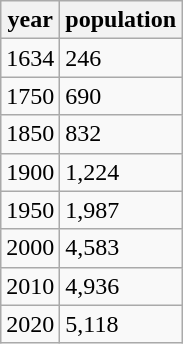<table class="wikitable">
<tr>
<th>year</th>
<th>population</th>
</tr>
<tr>
<td>1634</td>
<td>246</td>
</tr>
<tr>
<td>1750</td>
<td>690</td>
</tr>
<tr>
<td>1850</td>
<td>832</td>
</tr>
<tr>
<td>1900</td>
<td>1,224</td>
</tr>
<tr>
<td>1950</td>
<td>1,987</td>
</tr>
<tr>
<td>2000</td>
<td>4,583</td>
</tr>
<tr>
<td>2010</td>
<td>4,936</td>
</tr>
<tr>
<td>2020</td>
<td>5,118</td>
</tr>
</table>
